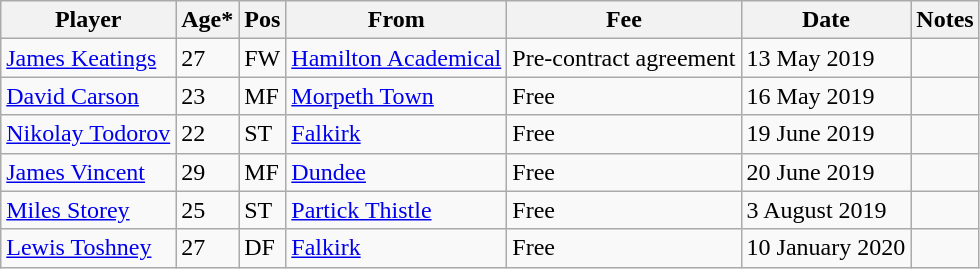<table class="wikitable">
<tr>
<th>Player</th>
<th>Age*</th>
<th>Pos</th>
<th>From</th>
<th>Fee</th>
<th>Date</th>
<th>Notes</th>
</tr>
<tr>
<td> <a href='#'>James Keatings</a></td>
<td>27</td>
<td>FW</td>
<td> <a href='#'>Hamilton Academical</a></td>
<td>Pre-contract agreement</td>
<td>13 May 2019</td>
<td></td>
</tr>
<tr>
<td> <a href='#'>David Carson</a></td>
<td>23</td>
<td>MF</td>
<td> <a href='#'>Morpeth Town</a></td>
<td>Free</td>
<td>16 May 2019</td>
<td></td>
</tr>
<tr>
<td> <a href='#'>Nikolay Todorov</a></td>
<td>22</td>
<td>ST</td>
<td> <a href='#'>Falkirk</a></td>
<td>Free</td>
<td>19 June 2019</td>
<td></td>
</tr>
<tr>
<td> <a href='#'>James Vincent</a></td>
<td>29</td>
<td>MF</td>
<td> <a href='#'>Dundee</a></td>
<td>Free</td>
<td>20 June 2019</td>
<td></td>
</tr>
<tr>
<td> <a href='#'>Miles Storey</a></td>
<td>25</td>
<td>ST</td>
<td> <a href='#'>Partick Thistle</a></td>
<td>Free</td>
<td>3 August 2019</td>
<td></td>
</tr>
<tr>
<td> <a href='#'>Lewis Toshney</a></td>
<td>27</td>
<td>DF</td>
<td> <a href='#'>Falkirk</a></td>
<td>Free</td>
<td>10 January 2020</td>
<td></td>
</tr>
</table>
